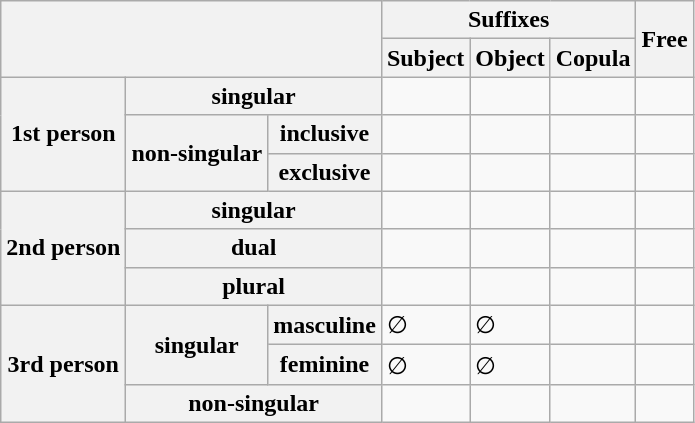<table class="wikitable">
<tr>
<th rowspan="2" colspan="3"></th>
<th colspan="3">Suffixes</th>
<th rowspan="2">Free</th>
</tr>
<tr>
<th>Subject</th>
<th>Object</th>
<th>Copula</th>
</tr>
<tr>
<th rowspan="3">1st person</th>
<th colspan="2">singular</th>
<td></td>
<td></td>
<td></td>
<td></td>
</tr>
<tr>
<th rowspan="2">non-singular</th>
<th>inclusive</th>
<td></td>
<td></td>
<td></td>
<td></td>
</tr>
<tr>
<th>exclusive</th>
<td></td>
<td></td>
<td></td>
<td></td>
</tr>
<tr>
<th rowspan="3">2nd person</th>
<th colspan="2">singular</th>
<td></td>
<td></td>
<td></td>
<td></td>
</tr>
<tr>
<th colspan="2">dual</th>
<td></td>
<td></td>
<td></td>
<td></td>
</tr>
<tr>
<th colspan="2">plural</th>
<td></td>
<td></td>
<td></td>
<td></td>
</tr>
<tr>
<th rowspan="3">3rd person</th>
<th rowspan="2">singular</th>
<th>masculine</th>
<td>∅</td>
<td>∅</td>
<td></td>
<td></td>
</tr>
<tr>
<th>feminine</th>
<td>∅</td>
<td>∅</td>
<td></td>
<td></td>
</tr>
<tr>
<th colspan="2">non-singular</th>
<td></td>
<td></td>
<td></td>
<td></td>
</tr>
</table>
